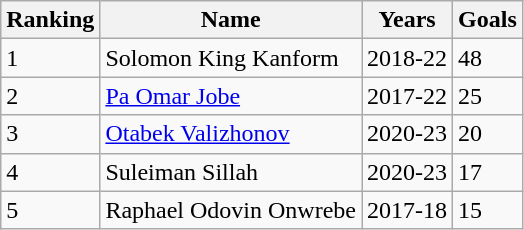<table class="wikitable">
<tr>
<th>Ranking</th>
<th>Name</th>
<th>Years</th>
<th>Goals</th>
</tr>
<tr>
<td>1</td>
<td> Solomon King Kanform</td>
<td>2018-22</td>
<td>48</td>
</tr>
<tr>
<td>2</td>
<td> <a href='#'>Pa Omar Jobe</a></td>
<td>2017-22</td>
<td>25</td>
</tr>
<tr>
<td>3</td>
<td> <a href='#'>Otabek Valizhonov</a></td>
<td>2020-23</td>
<td>20</td>
</tr>
<tr>
<td>4</td>
<td> Suleiman Sillah</td>
<td>2020-23</td>
<td>17</td>
</tr>
<tr>
<td>5</td>
<td> Raphael Odovin Onwrebe</td>
<td>2017-18</td>
<td>15</td>
</tr>
</table>
